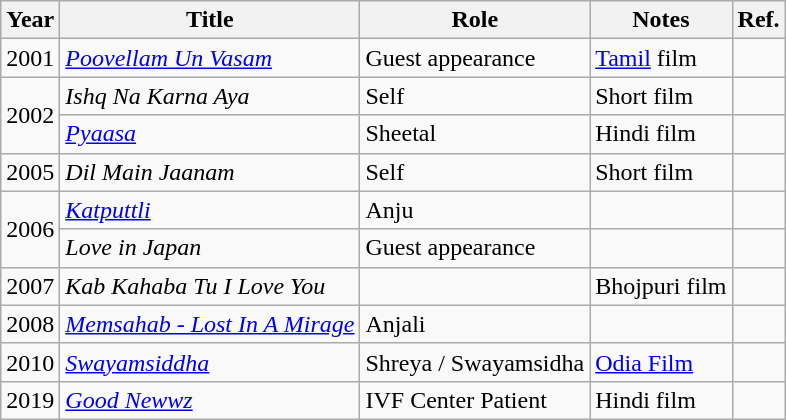<table class="wikitable">
<tr>
<th>Year</th>
<th>Title</th>
<th>Role</th>
<th>Notes</th>
<th>Ref.</th>
</tr>
<tr>
<td>2001</td>
<td><em><a href='#'>Poovellam Un Vasam</a></em></td>
<td>Guest appearance</td>
<td><a href='#'>Tamil</a> film</td>
<td></td>
</tr>
<tr>
<td rowspan="2">2002</td>
<td><em>Ishq Na Karna Aya</em></td>
<td>Self</td>
<td>Short film</td>
<td></td>
</tr>
<tr>
<td><em><a href='#'>Pyaasa</a></em></td>
<td>Sheetal</td>
<td>Hindi film</td>
<td></td>
</tr>
<tr>
<td>2005</td>
<td><em>Dil Main Jaanam</em></td>
<td>Self</td>
<td>Short film</td>
<td></td>
</tr>
<tr>
<td rowspan="2">2006</td>
<td><em><a href='#'>Katputtli</a></em></td>
<td>Anju</td>
<td></td>
<td></td>
</tr>
<tr>
<td><em>Love in Japan</em></td>
<td>Guest appearance</td>
<td></td>
<td></td>
</tr>
<tr>
<td>2007</td>
<td><em>Kab Kahaba Tu I Love You</em></td>
<td></td>
<td>Bhojpuri film</td>
<td></td>
</tr>
<tr>
<td>2008</td>
<td><em><a href='#'>Memsahab - Lost In A Mirage</a></em></td>
<td>Anjali</td>
<td></td>
<td></td>
</tr>
<tr>
<td>2010</td>
<td><em><a href='#'>Swayamsiddha</a></em></td>
<td>Shreya / Swayamsidha</td>
<td><a href='#'>Odia Film</a></td>
<td></td>
</tr>
<tr>
<td>2019</td>
<td><em><a href='#'>Good Newwz</a></em></td>
<td>IVF Center Patient</td>
<td>Hindi film</td>
<td></td>
</tr>
</table>
